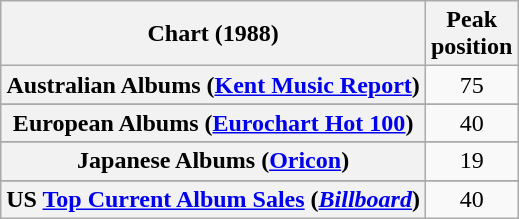<table class="wikitable sortable plainrowheaders" style="text-align:center">
<tr>
<th scope="col">Chart (1988)</th>
<th scope="col">Peak<br>position</th>
</tr>
<tr>
<th scope="row">Australian Albums (<a href='#'>Kent Music Report</a>)</th>
<td>75</td>
</tr>
<tr>
</tr>
<tr>
<th scope="row">European Albums (<a href='#'>Eurochart Hot 100</a>)</th>
<td>40</td>
</tr>
<tr>
</tr>
<tr>
<th scope="row">Japanese Albums (<a href='#'>Oricon</a>)</th>
<td>19</td>
</tr>
<tr>
</tr>
<tr>
</tr>
<tr>
</tr>
<tr>
</tr>
<tr>
</tr>
<tr>
<th scope="row">US <a href='#'>Top Current Album Sales</a> (<a href='#'><em>Billboard</em></a>)</th>
<td>40</td>
</tr>
</table>
